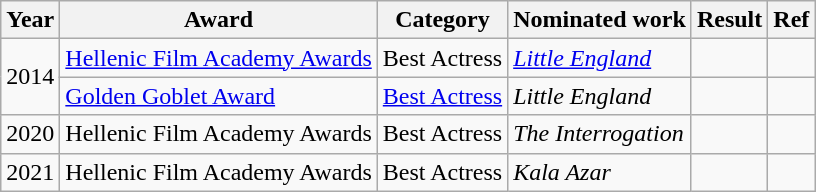<table class="wikitable sortable">
<tr>
<th>Year</th>
<th>Award</th>
<th>Category</th>
<th>Nominated work</th>
<th>Result</th>
<th class="unsortable">Ref</th>
</tr>
<tr>
<td rowspan=2>2014</td>
<td><a href='#'>Hellenic Film Academy Awards</a></td>
<td>Best Actress</td>
<td><em><a href='#'>Little England</a></em></td>
<td></td>
<td style="text-align:center;"></td>
</tr>
<tr>
<td><a href='#'>Golden Goblet Award</a></td>
<td><a href='#'>Best Actress</a></td>
<td><em>Little England</em></td>
<td></td>
<td style="text-align:center;"></td>
</tr>
<tr>
<td>2020</td>
<td>Hellenic Film Academy Awards</td>
<td>Best Actress</td>
<td><em>The Interrogation</em></td>
<td></td>
<td style="text-align:center;"></td>
</tr>
<tr>
<td>2021</td>
<td>Hellenic Film Academy Awards</td>
<td>Best Actress</td>
<td><em>Kala Azar</em></td>
<td></td>
</tr>
</table>
